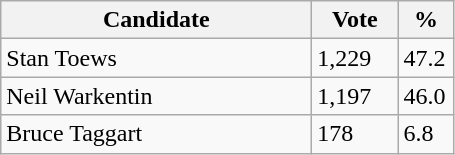<table class="wikitable">
<tr>
<th bgcolor="#DDDDFF" width="200px">Candidate</th>
<th bgcolor="#DDDDFF" width="50px">Vote</th>
<th bgcolor="#DDDDFF" width="30px">%</th>
</tr>
<tr>
<td>Stan Toews</td>
<td>1,229</td>
<td>47.2</td>
</tr>
<tr>
<td>Neil Warkentin</td>
<td>1,197</td>
<td>46.0</td>
</tr>
<tr>
<td>Bruce Taggart</td>
<td>178</td>
<td>6.8</td>
</tr>
</table>
